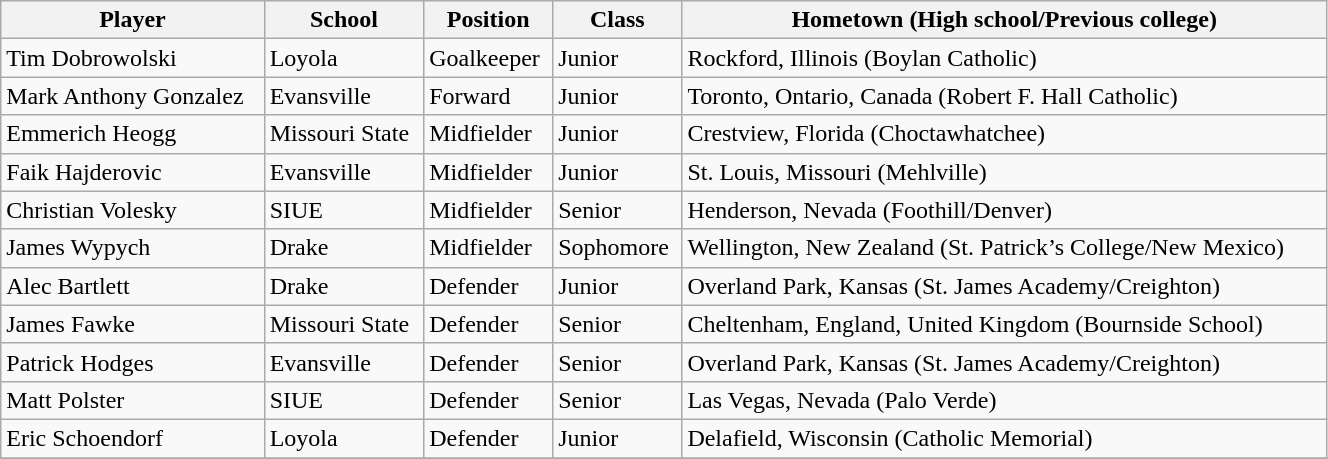<table class="wikitable sortable" style="text-align: left; width:70%">
<tr>
<th>Player</th>
<th>School</th>
<th>Position</th>
<th>Class</th>
<th>Hometown (High school/Previous college)</th>
</tr>
<tr>
<td>Tim Dobrowolski</td>
<td>Loyola</td>
<td>Goalkeeper</td>
<td>Junior</td>
<td>Rockford, Illinois (Boylan Catholic)</td>
</tr>
<tr>
<td>Mark Anthony Gonzalez</td>
<td>Evansville</td>
<td>Forward</td>
<td>Junior</td>
<td>Toronto, Ontario, Canada (Robert F. Hall Catholic)</td>
</tr>
<tr>
<td>Emmerich Heogg</td>
<td>Missouri State</td>
<td>Midfielder</td>
<td>Junior</td>
<td>Crestview, Florida (Choctawhatchee)</td>
</tr>
<tr>
<td>Faik Hajderovic</td>
<td>Evansville</td>
<td>Midfielder</td>
<td>Junior</td>
<td>St. Louis, Missouri (Mehlville)</td>
</tr>
<tr>
<td>Christian Volesky</td>
<td>SIUE</td>
<td>Midfielder</td>
<td>Senior</td>
<td>Henderson, Nevada (Foothill/Denver)</td>
</tr>
<tr>
<td>James Wypych</td>
<td>Drake</td>
<td>Midfielder</td>
<td>Sophomore</td>
<td>Wellington, New Zealand (St. Patrick’s College/New Mexico)</td>
</tr>
<tr>
<td>Alec Bartlett</td>
<td>Drake</td>
<td>Defender</td>
<td>Junior</td>
<td>Overland Park, Kansas (St. James Academy/Creighton)</td>
</tr>
<tr>
<td>James Fawke</td>
<td>Missouri State</td>
<td>Defender</td>
<td>Senior</td>
<td>Cheltenham, England, United Kingdom (Bournside School)</td>
</tr>
<tr>
<td>Patrick Hodges</td>
<td>Evansville</td>
<td>Defender</td>
<td>Senior</td>
<td>Overland Park, Kansas (St. James Academy/Creighton)</td>
</tr>
<tr>
<td>Matt Polster</td>
<td>SIUE</td>
<td>Defender</td>
<td>Senior</td>
<td>Las Vegas, Nevada (Palo Verde)</td>
</tr>
<tr>
<td>Eric Schoendorf</td>
<td>Loyola</td>
<td>Defender</td>
<td>Junior</td>
<td>Delafield, Wisconsin (Catholic Memorial)</td>
</tr>
<tr>
</tr>
</table>
